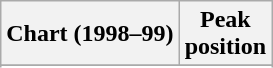<table class="wikitable plainrowheaders sortable" style="text-align:center;">
<tr>
<th scope="col">Chart (1998–99)</th>
<th scope="col">Peak<br>position</th>
</tr>
<tr>
</tr>
<tr>
</tr>
<tr>
</tr>
<tr>
</tr>
<tr>
</tr>
</table>
